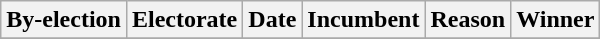<table class="wikitable">
<tr align=center>
<th>By-election</th>
<th>Electorate</th>
<th>Date</th>
<th>Incumbent</th>
<th>Reason</th>
<th>Winner</th>
</tr>
<tr>
</tr>
</table>
